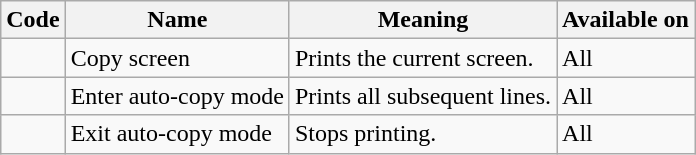<table class="wikitable">
<tr>
<th>Code</th>
<th>Name</th>
<th>Meaning</th>
<th>Available on</th>
</tr>
<tr>
<td></td>
<td>Copy screen</td>
<td>Prints the current screen.</td>
<td>All</td>
</tr>
<tr>
<td></td>
<td>Enter auto-copy mode</td>
<td>Prints all subsequent lines.</td>
<td>All</td>
</tr>
<tr>
<td></td>
<td>Exit auto-copy mode</td>
<td>Stops printing.</td>
<td>All</td>
</tr>
</table>
